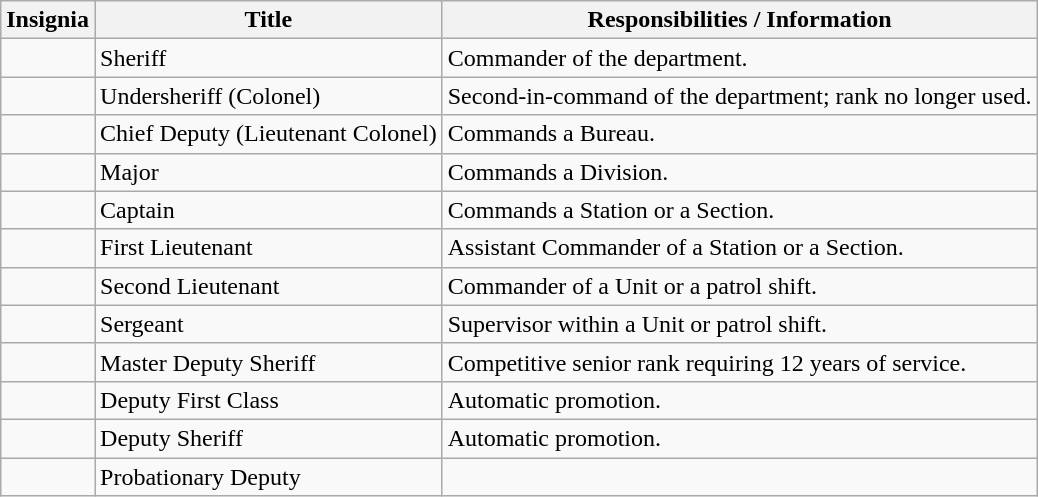<table class="wikitable">
<tr>
<th>Insignia</th>
<th>Title</th>
<th>Responsibilities / Information</th>
</tr>
<tr>
<td></td>
<td>Sheriff</td>
<td>Commander of the department.</td>
</tr>
<tr>
<td></td>
<td>Undersheriff (Colonel)</td>
<td>Second-in-command of the department; rank no longer used.</td>
</tr>
<tr>
<td></td>
<td>Chief Deputy (Lieutenant Colonel)</td>
<td>Commands a Bureau.</td>
</tr>
<tr>
<td></td>
<td>Major</td>
<td>Commands a Division.</td>
</tr>
<tr>
<td></td>
<td>Captain</td>
<td>Commands a Station or a Section.</td>
</tr>
<tr>
<td></td>
<td>First Lieutenant</td>
<td>Assistant Commander of a Station or a Section.</td>
</tr>
<tr>
<td></td>
<td>Second Lieutenant</td>
<td>Commander of a Unit or a patrol shift.</td>
</tr>
<tr>
<td></td>
<td>Sergeant</td>
<td>Supervisor within a Unit or patrol shift.</td>
</tr>
<tr>
<td></td>
<td>Master Deputy Sheriff</td>
<td>Competitive senior rank requiring 12 years of service.</td>
</tr>
<tr>
<td></td>
<td>Deputy First Class</td>
<td>Automatic promotion.</td>
</tr>
<tr>
<td></td>
<td>Deputy Sheriff</td>
<td>Automatic promotion.</td>
</tr>
<tr>
<td></td>
<td>Probationary Deputy</td>
<td></td>
</tr>
</table>
